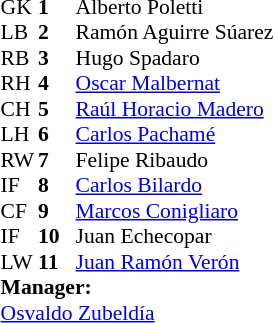<table style="font-size:90%; margin:0.2em auto;" cellspacing="0" cellpadding="0">
<tr>
<th width="25"></th>
<th width="25"></th>
</tr>
<tr>
<td>GK</td>
<td><strong>1</strong></td>
<td> Alberto Poletti</td>
</tr>
<tr>
<td>LB</td>
<td><strong>2</strong></td>
<td> Ramón Aguirre Súarez</td>
</tr>
<tr>
<td>RB</td>
<td><strong>3</strong></td>
<td> Hugo Spadaro</td>
</tr>
<tr>
<td>RH</td>
<td><strong>4</strong></td>
<td> <a href='#'>Oscar Malbernat</a></td>
</tr>
<tr>
<td>CH</td>
<td><strong>5</strong></td>
<td> <a href='#'>Raúl Horacio Madero</a></td>
</tr>
<tr>
<td>LH</td>
<td><strong>6</strong></td>
<td> <a href='#'>Carlos Pachamé</a></td>
</tr>
<tr>
<td>RW</td>
<td><strong>7</strong></td>
<td> Felipe Ribaudo</td>
</tr>
<tr>
<td>IF</td>
<td><strong>8</strong></td>
<td> <a href='#'>Carlos Bilardo</a></td>
</tr>
<tr>
<td>CF</td>
<td><strong>9</strong></td>
<td> <a href='#'>Marcos Conigliaro</a></td>
</tr>
<tr>
<td>IF</td>
<td><strong>10</strong></td>
<td> Juan Echecopar</td>
</tr>
<tr>
<td>LW</td>
<td><strong>11</strong></td>
<td> <a href='#'>Juan Ramón Verón</a></td>
</tr>
<tr>
<td colspan=3><strong>Manager:</strong></td>
</tr>
<tr>
<td colspan=4> <a href='#'>Osvaldo Zubeldía</a></td>
</tr>
</table>
